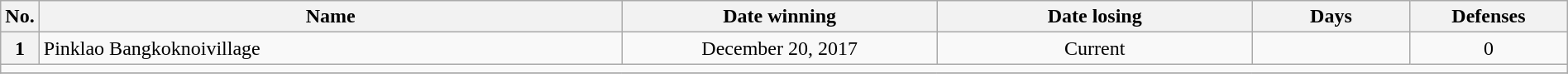<table class="wikitable" width=100%>
<tr>
<th style="width:1%;">No.</th>
<th style="width:37%;">Name</th>
<th style="width:20%;">Date winning</th>
<th style="width:20%;">Date losing</th>
<th data-sort-type="number" style="width:10%;">Days</th>
<th data-sort-type="number" style="width:10%;">Defenses</th>
</tr>
<tr align=center>
<th>1</th>
<td align=left> Pinklao Bangkoknoivillage</td>
<td>December 20, 2017</td>
<td>Current</td>
<td></td>
<td>0</td>
</tr>
<tr>
<td colspan="6"></td>
</tr>
<tr>
</tr>
</table>
